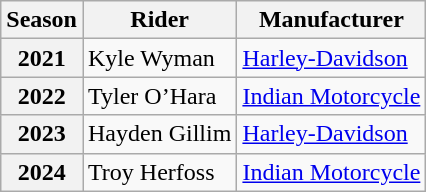<table class="wikitable">
<tr>
<th>Season</th>
<th>Rider</th>
<th>Manufacturer</th>
</tr>
<tr>
<th>2021</th>
<td> Kyle Wyman</td>
<td> <a href='#'>Harley-Davidson</a></td>
</tr>
<tr>
<th>2022</th>
<td> Tyler O’Hara</td>
<td> <a href='#'>Indian Motorcycle</a></td>
</tr>
<tr>
<th>2023</th>
<td> Hayden Gillim</td>
<td> <a href='#'>Harley-Davidson</a></td>
</tr>
<tr>
<th>2024</th>
<td> Troy Herfoss</td>
<td> <a href='#'>Indian Motorcycle</a></td>
</tr>
</table>
